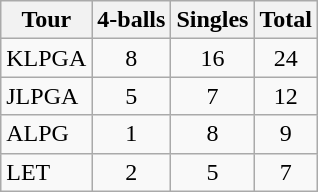<table class="wikitable sortable" style="text-align:center">
<tr>
<th>Tour</th>
<th>4-balls</th>
<th>Singles</th>
<th>Total</th>
</tr>
<tr>
<td align=left>KLPGA</td>
<td>8</td>
<td>16</td>
<td>24</td>
</tr>
<tr>
<td align=left>JLPGA</td>
<td>5</td>
<td>7</td>
<td>12</td>
</tr>
<tr>
<td align=left>ALPG</td>
<td>1</td>
<td>8</td>
<td>9</td>
</tr>
<tr>
<td align=left>LET</td>
<td>2</td>
<td>5</td>
<td>7</td>
</tr>
</table>
